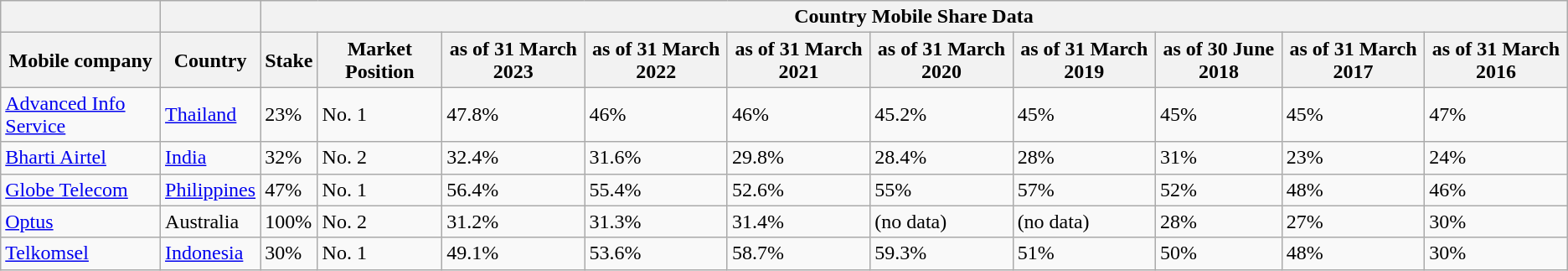<table class="wikitable">
<tr>
<th></th>
<th></th>
<th colspan="10">Country Mobile Share Data</th>
</tr>
<tr>
<th>Mobile company</th>
<th>Country</th>
<th>Stake</th>
<th>Market Position</th>
<th>as of 31 March 2023</th>
<th>as of 31 March 2022</th>
<th>as of 31 March 2021</th>
<th>as of 31 March 2020</th>
<th>as of 31 March 2019</th>
<th>as of 30 June 2018</th>
<th>as of 31 March 2017</th>
<th>as of 31 March 2016</th>
</tr>
<tr>
<td><a href='#'>Advanced Info Service</a></td>
<td><a href='#'>Thailand</a></td>
<td>23%</td>
<td>No. 1</td>
<td>47.8%</td>
<td>46%</td>
<td>46%</td>
<td>45.2%</td>
<td>45%</td>
<td>45%</td>
<td>45%</td>
<td>47%</td>
</tr>
<tr>
<td><a href='#'>Bharti Airtel</a></td>
<td><a href='#'>India</a></td>
<td>32%</td>
<td>No. 2</td>
<td>32.4%</td>
<td>31.6%</td>
<td>29.8%</td>
<td>28.4%</td>
<td>28%</td>
<td>31%</td>
<td>23%</td>
<td>24%</td>
</tr>
<tr>
<td><a href='#'>Globe Telecom</a></td>
<td><a href='#'>Philippines</a></td>
<td>47%</td>
<td>No. 1</td>
<td>56.4%</td>
<td>55.4%</td>
<td>52.6%</td>
<td>55%</td>
<td>57%</td>
<td>52%</td>
<td>48%</td>
<td>46%</td>
</tr>
<tr>
<td><a href='#'>Optus</a></td>
<td>Australia</td>
<td>100%</td>
<td>No. 2</td>
<td>31.2%</td>
<td>31.3%</td>
<td>31.4%</td>
<td>(no data)</td>
<td>(no data)</td>
<td>28%</td>
<td>27%</td>
<td>30%</td>
</tr>
<tr>
<td><a href='#'>Telkomsel</a></td>
<td><a href='#'>Indonesia</a></td>
<td>30%</td>
<td>No. 1</td>
<td>49.1%</td>
<td>53.6%</td>
<td>58.7%</td>
<td>59.3%</td>
<td>51%</td>
<td>50%</td>
<td>48%</td>
<td>30%</td>
</tr>
</table>
